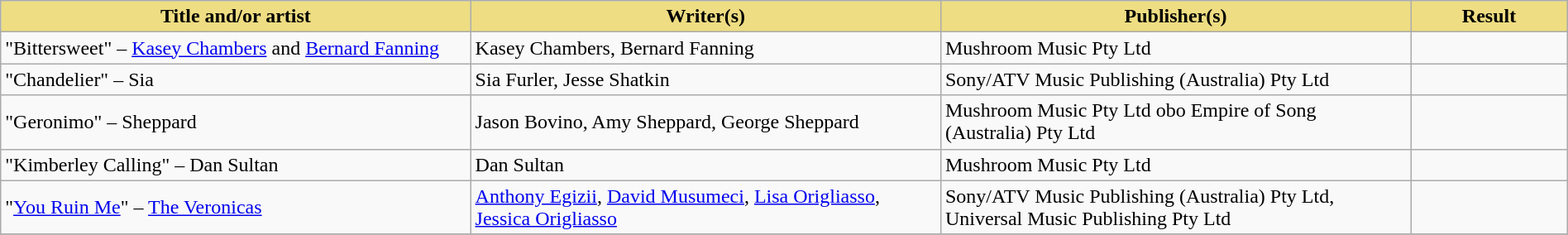<table class="wikitable" width=100%>
<tr>
<th style="width:30%;background:#EEDD82;">Title and/or artist</th>
<th style="width:30%;background:#EEDD82;">Writer(s)</th>
<th style="width:30%;background:#EEDD82;">Publisher(s)</th>
<th style="width:10%;background:#EEDD82;">Result</th>
</tr>
<tr>
<td>"Bittersweet" – <a href='#'>Kasey Chambers</a> and <a href='#'>Bernard Fanning</a></td>
<td>Kasey Chambers, Bernard Fanning</td>
<td>Mushroom Music Pty Ltd</td>
<td></td>
</tr>
<tr>
<td>"Chandelier" – Sia</td>
<td>Sia Furler, Jesse Shatkin</td>
<td>Sony/ATV Music Publishing (Australia) Pty Ltd</td>
<td></td>
</tr>
<tr>
<td>"Geronimo" – Sheppard</td>
<td>Jason Bovino, Amy Sheppard, George Sheppard</td>
<td>Mushroom Music Pty Ltd obo Empire of Song (Australia) Pty Ltd</td>
<td></td>
</tr>
<tr>
<td>"Kimberley Calling" – Dan Sultan</td>
<td>Dan Sultan</td>
<td>Mushroom Music Pty Ltd</td>
<td></td>
</tr>
<tr>
<td>"<a href='#'>You Ruin Me</a>" – <a href='#'>The Veronicas</a></td>
<td><a href='#'>Anthony Egizii</a>, <a href='#'>David Musumeci</a>, <a href='#'>Lisa Origliasso</a>, <a href='#'>Jessica Origliasso</a></td>
<td>Sony/ATV Music Publishing (Australia) Pty Ltd, Universal Music Publishing Pty Ltd</td>
<td></td>
</tr>
<tr>
</tr>
</table>
